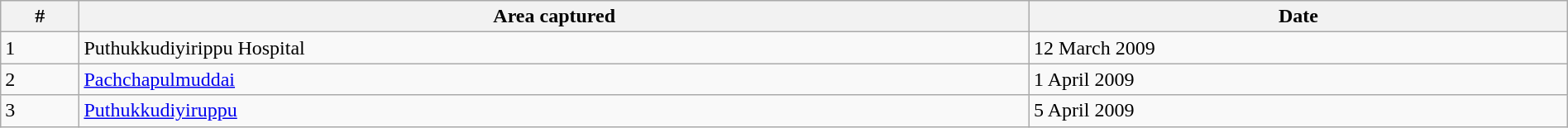<table width=100% class="wikitable" border="1">
<tr>
<th>#</th>
<th>Area captured</th>
<th>Date</th>
</tr>
<tr>
<td>1</td>
<td>Puthukkudiyirippu Hospital</td>
<td>12 March 2009</td>
</tr>
<tr>
<td>2</td>
<td><a href='#'>Pachchapulmuddai</a></td>
<td>1 April 2009</td>
</tr>
<tr>
<td>3</td>
<td><a href='#'>Puthukkudiyiruppu</a></td>
<td>5 April 2009</td>
</tr>
</table>
